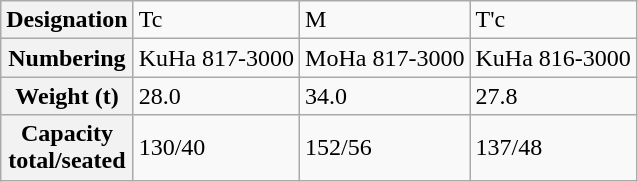<table class="wikitable">
<tr>
<th>Designation</th>
<td>Tc</td>
<td>M</td>
<td>T'c</td>
</tr>
<tr>
<th>Numbering</th>
<td>KuHa 817-3000</td>
<td>MoHa 817-3000</td>
<td>KuHa 816-3000</td>
</tr>
<tr>
<th>Weight (t)</th>
<td>28.0</td>
<td>34.0</td>
<td>27.8</td>
</tr>
<tr>
<th>Capacity<br>total/seated</th>
<td>130/40</td>
<td>152/56</td>
<td>137/48</td>
</tr>
</table>
